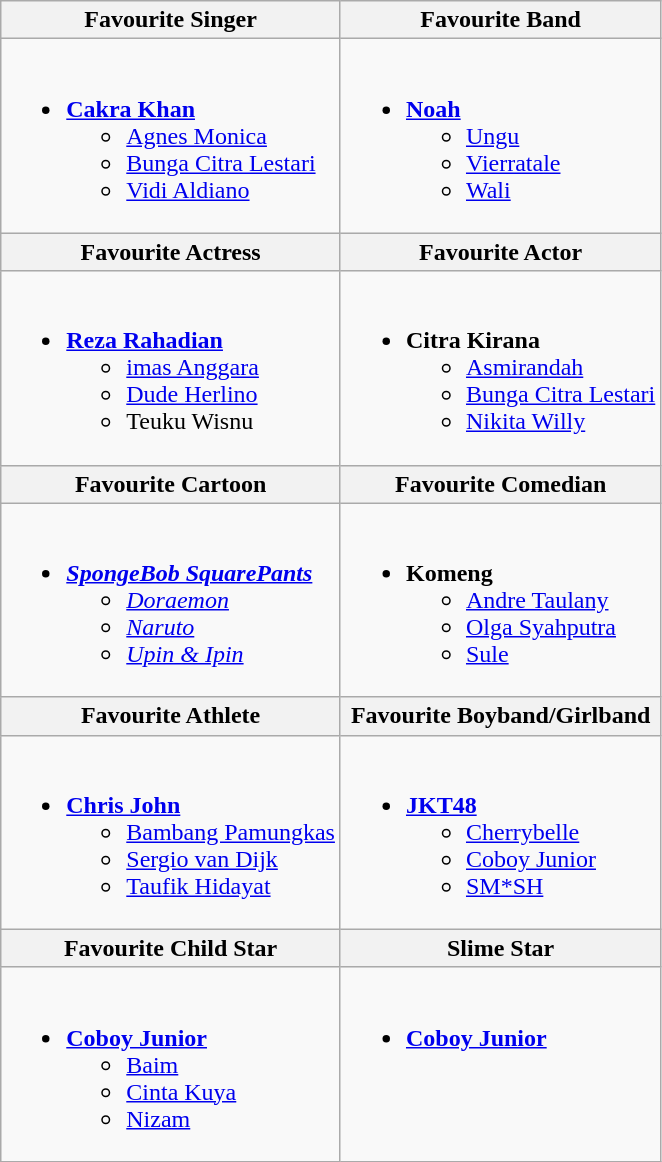<table class=wikitable style="width="100%">
<tr>
<th>Favourite Singer</th>
<th>Favourite Band</th>
</tr>
<tr>
<td valign="top"><br><ul><li><strong><a href='#'>Cakra Khan</a></strong><ul><li><a href='#'>Agnes Monica</a></li><li><a href='#'>Bunga Citra Lestari</a></li><li><a href='#'>Vidi Aldiano</a></li></ul></li></ul></td>
<td valign="top"><br><ul><li><strong><a href='#'>Noah</a></strong><ul><li><a href='#'>Ungu</a></li><li><a href='#'>Vierratale</a></li><li><a href='#'>Wali</a></li></ul></li></ul></td>
</tr>
<tr>
<th>Favourite Actress</th>
<th>Favourite Actor</th>
</tr>
<tr>
<td valign="top"><br><ul><li><strong><a href='#'>Reza Rahadian</a></strong><ul><li><a href='#'>imas Anggara</a></li><li><a href='#'>Dude Herlino</a></li><li>Teuku Wisnu</li></ul></li></ul></td>
<td valign="top"><br><ul><li><strong>Citra Kirana</strong><ul><li><a href='#'>Asmirandah</a></li><li><a href='#'>Bunga Citra Lestari</a></li><li><a href='#'>Nikita Willy</a></li></ul></li></ul></td>
</tr>
<tr>
<th>Favourite Cartoon</th>
<th>Favourite Comedian</th>
</tr>
<tr>
<td valign="top"><br><ul><li><strong><em><a href='#'>SpongeBob SquarePants</a></em></strong><ul><li><em><a href='#'>Doraemon</a></em></li><li><em><a href='#'>Naruto</a></em></li><li><em><a href='#'>Upin & Ipin</a></em></li></ul></li></ul></td>
<td valign="top"><br><ul><li><strong>Komeng</strong><ul><li><a href='#'>Andre Taulany</a></li><li><a href='#'>Olga Syahputra</a></li><li><a href='#'>Sule</a></li></ul></li></ul></td>
</tr>
<tr>
<th>Favourite Athlete</th>
<th>Favourite Boyband/Girlband</th>
</tr>
<tr>
<td valign="top"><br><ul><li><strong><a href='#'>Chris John</a></strong><ul><li><a href='#'>Bambang Pamungkas</a></li><li><a href='#'>Sergio van Dijk</a></li><li><a href='#'>Taufik Hidayat</a></li></ul></li></ul></td>
<td valign="top"><br><ul><li><strong><a href='#'>JKT48</a></strong><ul><li><a href='#'>Cherrybelle</a></li><li><a href='#'>Coboy Junior</a></li><li><a href='#'>SM*SH</a></li></ul></li></ul></td>
</tr>
<tr>
<th>Favourite Child Star</th>
<th>Slime Star</th>
</tr>
<tr>
<td valign="top"><br><ul><li><strong><a href='#'>Coboy Junior</a></strong><ul><li><a href='#'>Baim</a></li><li><a href='#'>Cinta Kuya</a></li><li><a href='#'>Nizam</a></li></ul></li></ul></td>
<td valign="top"><br><ul><li><strong><a href='#'>Coboy Junior</a></strong></li></ul></td>
</tr>
</table>
